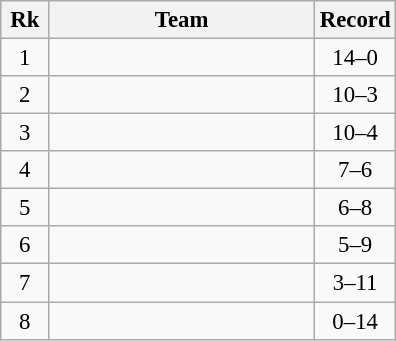<table class=wikitable style="text-align:center; font-size:95%">
<tr>
<th width=25>Rk</th>
<th width=170>Team</th>
<th width=25>Record</th>
</tr>
<tr>
<td>1</td>
<td align=left></td>
<td>14–0</td>
</tr>
<tr>
<td>2</td>
<td align=left></td>
<td>10–3</td>
</tr>
<tr>
<td>3</td>
<td align=left></td>
<td>10–4</td>
</tr>
<tr>
<td>4</td>
<td align=left></td>
<td>7–6</td>
</tr>
<tr>
<td>5</td>
<td align=left></td>
<td>6–8</td>
</tr>
<tr>
<td>6</td>
<td align=left></td>
<td>5–9</td>
</tr>
<tr>
<td>7</td>
<td align=left></td>
<td>3–11</td>
</tr>
<tr>
<td>8</td>
<td align=left></td>
<td>0–14</td>
</tr>
</table>
